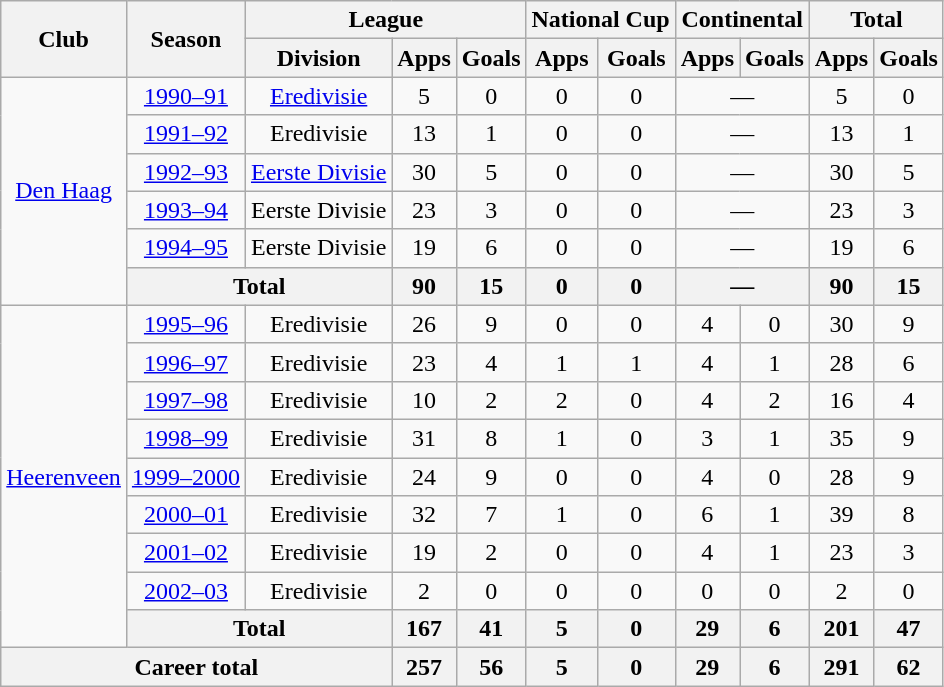<table class="wikitable" style="text-align:center">
<tr>
<th rowspan="2">Club</th>
<th rowspan="2">Season</th>
<th colspan="3">League</th>
<th colspan="2">National Cup</th>
<th colspan="2">Continental</th>
<th colspan="2">Total</th>
</tr>
<tr>
<th>Division</th>
<th>Apps</th>
<th>Goals</th>
<th>Apps</th>
<th>Goals</th>
<th>Apps</th>
<th>Goals</th>
<th>Apps</th>
<th>Goals</th>
</tr>
<tr>
<td rowspan="6"><a href='#'>Den Haag</a></td>
<td><a href='#'>1990–91</a></td>
<td><a href='#'>Eredivisie</a></td>
<td>5</td>
<td>0</td>
<td>0</td>
<td>0</td>
<td colspan="2">—</td>
<td>5</td>
<td>0</td>
</tr>
<tr>
<td><a href='#'>1991–92</a></td>
<td>Eredivisie</td>
<td>13</td>
<td>1</td>
<td>0</td>
<td>0</td>
<td colspan="2">—</td>
<td>13</td>
<td>1</td>
</tr>
<tr>
<td><a href='#'>1992–93</a></td>
<td><a href='#'>Eerste Divisie</a></td>
<td>30</td>
<td>5</td>
<td>0</td>
<td>0</td>
<td colspan="2">—</td>
<td>30</td>
<td>5</td>
</tr>
<tr>
<td><a href='#'>1993–94</a></td>
<td>Eerste Divisie</td>
<td>23</td>
<td>3</td>
<td>0</td>
<td>0</td>
<td colspan="2">—</td>
<td>23</td>
<td>3</td>
</tr>
<tr>
<td><a href='#'>1994–95</a></td>
<td>Eerste Divisie</td>
<td>19</td>
<td>6</td>
<td>0</td>
<td>0</td>
<td colspan="2">—</td>
<td>19</td>
<td>6</td>
</tr>
<tr>
<th colspan="2">Total</th>
<th>90</th>
<th>15</th>
<th>0</th>
<th>0</th>
<th colspan="2">—</th>
<th>90</th>
<th>15</th>
</tr>
<tr>
<td rowspan="9"><a href='#'>Heerenveen</a></td>
<td><a href='#'>1995–96</a></td>
<td>Eredivisie</td>
<td>26</td>
<td>9</td>
<td>0</td>
<td>0</td>
<td>4</td>
<td>0</td>
<td>30</td>
<td>9</td>
</tr>
<tr>
<td><a href='#'>1996–97</a></td>
<td>Eredivisie</td>
<td>23</td>
<td>4</td>
<td>1</td>
<td>1</td>
<td>4</td>
<td>1</td>
<td>28</td>
<td>6</td>
</tr>
<tr>
<td><a href='#'>1997–98</a></td>
<td>Eredivisie</td>
<td>10</td>
<td>2</td>
<td>2</td>
<td>0</td>
<td>4</td>
<td>2</td>
<td>16</td>
<td>4</td>
</tr>
<tr>
<td><a href='#'>1998–99</a></td>
<td>Eredivisie</td>
<td>31</td>
<td>8</td>
<td>1</td>
<td>0</td>
<td>3</td>
<td>1</td>
<td>35</td>
<td>9</td>
</tr>
<tr>
<td><a href='#'>1999–2000</a></td>
<td>Eredivisie</td>
<td>24</td>
<td>9</td>
<td>0</td>
<td>0</td>
<td>4</td>
<td>0</td>
<td>28</td>
<td>9</td>
</tr>
<tr>
<td><a href='#'>2000–01</a></td>
<td>Eredivisie</td>
<td>32</td>
<td>7</td>
<td>1</td>
<td>0</td>
<td>6</td>
<td>1</td>
<td>39</td>
<td>8</td>
</tr>
<tr>
<td><a href='#'>2001–02</a></td>
<td>Eredivisie</td>
<td>19</td>
<td>2</td>
<td>0</td>
<td>0</td>
<td>4</td>
<td>1</td>
<td>23</td>
<td>3</td>
</tr>
<tr>
<td><a href='#'>2002–03</a></td>
<td>Eredivisie</td>
<td>2</td>
<td>0</td>
<td>0</td>
<td>0</td>
<td>0</td>
<td>0</td>
<td>2</td>
<td>0</td>
</tr>
<tr>
<th colspan="2">Total</th>
<th>167</th>
<th>41</th>
<th>5</th>
<th>0</th>
<th>29</th>
<th>6</th>
<th>201</th>
<th>47</th>
</tr>
<tr>
<th colspan="3">Career total</th>
<th>257</th>
<th>56</th>
<th>5</th>
<th>0</th>
<th>29</th>
<th>6</th>
<th>291</th>
<th>62</th>
</tr>
</table>
